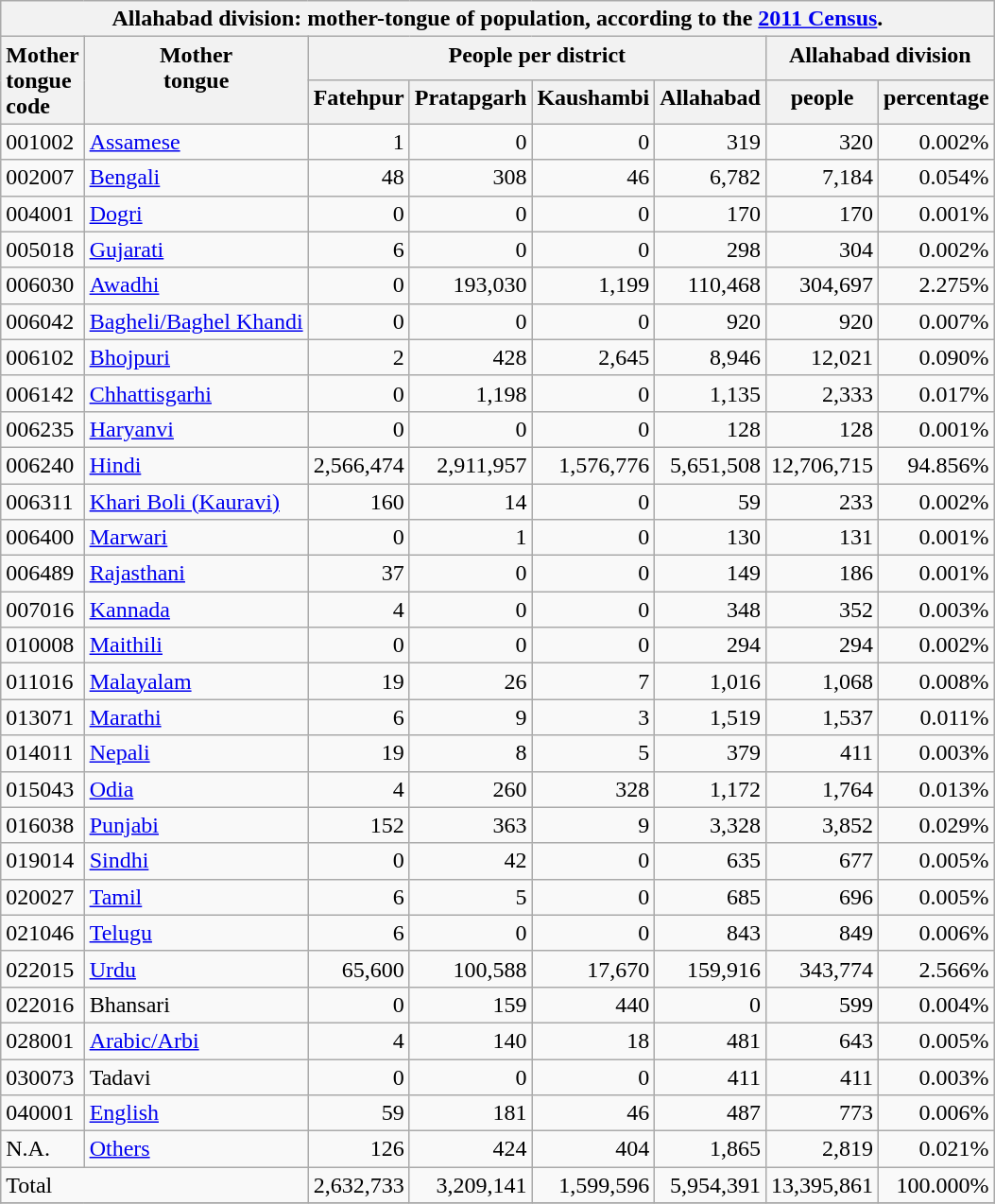<table class="wikitable sortable mw-collapsible mw-collapsed">
<tr style="vertical-align:top;">
<th colspan=8>Allahabad division: mother-tongue of population, according to the <a href='#'>2011 Census</a>.</th>
</tr>
<tr style="vertical-align:top;">
<th rowspan=2 style="text-align:left;">Mother<br>tongue<br>code</th>
<th rowspan=2>Mother <br>tongue</th>
<th colspan=4>People per district</th>
<th colspan=2>Allahabad division</th>
</tr>
<tr style="vertical-align:top;">
<th>Fatehpur </th>
<th>Pratapgarh </th>
<th>Kaushambi </th>
<th>Allahabad  </th>
<th>people </th>
<th>percentage </th>
</tr>
<tr style="vertical-align:top;">
<td>001002</td>
<td><a href='#'>Assamese</a></td>
<td style="text-align:right;">1</td>
<td style="text-align:right;">0</td>
<td style="text-align:right;">0</td>
<td style="text-align:right;">319</td>
<td style="text-align:right;">320</td>
<td style="text-align:right;">0.002%</td>
</tr>
<tr style="vertical-align:top;">
<td>002007</td>
<td><a href='#'>Bengali</a></td>
<td style="text-align:right;">48</td>
<td style="text-align:right;">308</td>
<td style="text-align:right;">46</td>
<td style="text-align:right;">6,782</td>
<td style="text-align:right;">7,184</td>
<td style="text-align:right;">0.054%</td>
</tr>
<tr style="vertical-align:top;">
<td>004001</td>
<td><a href='#'>Dogri</a></td>
<td style="text-align:right;">0</td>
<td style="text-align:right;">0</td>
<td style="text-align:right;">0</td>
<td style="text-align:right;">170</td>
<td style="text-align:right;">170</td>
<td style="text-align:right;">0.001%</td>
</tr>
<tr style="vertical-align:top;">
<td>005018</td>
<td><a href='#'>Gujarati</a></td>
<td style="text-align:right;">6</td>
<td style="text-align:right;">0</td>
<td style="text-align:right;">0</td>
<td style="text-align:right;">298</td>
<td style="text-align:right;">304</td>
<td style="text-align:right;">0.002%</td>
</tr>
<tr style="vertical-align:top;">
<td>006030</td>
<td><a href='#'>Awadhi</a></td>
<td style="text-align:right;">0</td>
<td style="text-align:right;">193,030</td>
<td style="text-align:right;">1,199</td>
<td style="text-align:right;">110,468</td>
<td style="text-align:right;">304,697</td>
<td style="text-align:right;">2.275%</td>
</tr>
<tr style="vertical-align:top;">
<td>006042</td>
<td><a href='#'>Bagheli/Baghel Khandi</a></td>
<td style="text-align:right;">0</td>
<td style="text-align:right;">0</td>
<td style="text-align:right;">0</td>
<td style="text-align:right;">920</td>
<td style="text-align:right;">920</td>
<td style="text-align:right;">0.007%</td>
</tr>
<tr style="vertical-align:top;">
<td>006102</td>
<td><a href='#'>Bhojpuri</a></td>
<td style="text-align:right;">2</td>
<td style="text-align:right;">428</td>
<td style="text-align:right;">2,645</td>
<td style="text-align:right;">8,946</td>
<td style="text-align:right;">12,021</td>
<td style="text-align:right;">0.090%</td>
</tr>
<tr style="vertical-align:top;">
<td>006142</td>
<td><a href='#'>Chhattisgarhi</a></td>
<td style="text-align:right;">0</td>
<td style="text-align:right;">1,198</td>
<td style="text-align:right;">0</td>
<td style="text-align:right;">1,135</td>
<td style="text-align:right;">2,333</td>
<td style="text-align:right;">0.017%</td>
</tr>
<tr style="vertical-align:top;">
<td>006235</td>
<td><a href='#'>Haryanvi</a></td>
<td style="text-align:right;">0</td>
<td style="text-align:right;">0</td>
<td style="text-align:right;">0</td>
<td style="text-align:right;">128</td>
<td style="text-align:right;">128</td>
<td style="text-align:right;">0.001%</td>
</tr>
<tr style="vertical-align:top;">
<td>006240</td>
<td><a href='#'>Hindi</a></td>
<td style="text-align:right;">2,566,474</td>
<td style="text-align:right;">2,911,957</td>
<td style="text-align:right;">1,576,776</td>
<td style="text-align:right;">5,651,508</td>
<td style="text-align:right;">12,706,715</td>
<td style="text-align:right;">94.856%</td>
</tr>
<tr style="vertical-align:top;">
<td>006311</td>
<td><a href='#'>Khari Boli (Kauravi)</a></td>
<td style="text-align:right;">160</td>
<td style="text-align:right;">14</td>
<td style="text-align:right;">0</td>
<td style="text-align:right;">59</td>
<td style="text-align:right;">233</td>
<td style="text-align:right;">0.002%</td>
</tr>
<tr style="vertical-align:top;">
<td>006400</td>
<td><a href='#'>Marwari</a></td>
<td style="text-align:right;">0</td>
<td style="text-align:right;">1</td>
<td style="text-align:right;">0</td>
<td style="text-align:right;">130</td>
<td style="text-align:right;">131</td>
<td style="text-align:right;">0.001%</td>
</tr>
<tr style="vertical-align:top;">
<td>006489</td>
<td><a href='#'>Rajasthani</a></td>
<td style="text-align:right;">37</td>
<td style="text-align:right;">0</td>
<td style="text-align:right;">0</td>
<td style="text-align:right;">149</td>
<td style="text-align:right;">186</td>
<td style="text-align:right;">0.001%</td>
</tr>
<tr style="vertical-align:top;">
<td>007016</td>
<td><a href='#'>Kannada</a></td>
<td style="text-align:right;">4</td>
<td style="text-align:right;">0</td>
<td style="text-align:right;">0</td>
<td style="text-align:right;">348</td>
<td style="text-align:right;">352</td>
<td style="text-align:right;">0.003%</td>
</tr>
<tr style="vertical-align:top;">
<td>010008</td>
<td><a href='#'>Maithili</a></td>
<td style="text-align:right;">0</td>
<td style="text-align:right;">0</td>
<td style="text-align:right;">0</td>
<td style="text-align:right;">294</td>
<td style="text-align:right;">294</td>
<td style="text-align:right;">0.002%</td>
</tr>
<tr style="vertical-align:top;">
<td>011016</td>
<td><a href='#'>Malayalam</a></td>
<td style="text-align:right;">19</td>
<td style="text-align:right;">26</td>
<td style="text-align:right;">7</td>
<td style="text-align:right;">1,016</td>
<td style="text-align:right;">1,068</td>
<td style="text-align:right;">0.008%</td>
</tr>
<tr style="vertical-align:top;">
<td>013071</td>
<td><a href='#'>Marathi</a></td>
<td style="text-align:right;">6</td>
<td style="text-align:right;">9</td>
<td style="text-align:right;">3</td>
<td style="text-align:right;">1,519</td>
<td style="text-align:right;">1,537</td>
<td style="text-align:right;">0.011%</td>
</tr>
<tr style="vertical-align:top;">
<td>014011</td>
<td><a href='#'>Nepali</a></td>
<td style="text-align:right;">19</td>
<td style="text-align:right;">8</td>
<td style="text-align:right;">5</td>
<td style="text-align:right;">379</td>
<td style="text-align:right;">411</td>
<td style="text-align:right;">0.003%</td>
</tr>
<tr style="vertical-align:top;">
<td>015043</td>
<td><a href='#'>Odia</a></td>
<td style="text-align:right;">4</td>
<td style="text-align:right;">260</td>
<td style="text-align:right;">328</td>
<td style="text-align:right;">1,172</td>
<td style="text-align:right;">1,764</td>
<td style="text-align:right;">0.013%</td>
</tr>
<tr style="vertical-align:top;">
<td>016038</td>
<td><a href='#'>Punjabi</a></td>
<td style="text-align:right;">152</td>
<td style="text-align:right;">363</td>
<td style="text-align:right;">9</td>
<td style="text-align:right;">3,328</td>
<td style="text-align:right;">3,852</td>
<td style="text-align:right;">0.029%</td>
</tr>
<tr style="vertical-align:top;">
<td>019014</td>
<td><a href='#'>Sindhi</a></td>
<td style="text-align:right;">0</td>
<td style="text-align:right;">42</td>
<td style="text-align:right;">0</td>
<td style="text-align:right;">635</td>
<td style="text-align:right;">677</td>
<td style="text-align:right;">0.005%</td>
</tr>
<tr style="vertical-align:top;">
<td>020027</td>
<td><a href='#'>Tamil</a></td>
<td style="text-align:right;">6</td>
<td style="text-align:right;">5</td>
<td style="text-align:right;">0</td>
<td style="text-align:right;">685</td>
<td style="text-align:right;">696</td>
<td style="text-align:right;">0.005%</td>
</tr>
<tr style="vertical-align:top;">
<td>021046</td>
<td><a href='#'>Telugu</a></td>
<td style="text-align:right;">6</td>
<td style="text-align:right;">0</td>
<td style="text-align:right;">0</td>
<td style="text-align:right;">843</td>
<td style="text-align:right;">849</td>
<td style="text-align:right;">0.006%</td>
</tr>
<tr style="vertical-align:top;">
<td>022015</td>
<td><a href='#'>Urdu</a></td>
<td style="text-align:right;">65,600</td>
<td style="text-align:right;">100,588</td>
<td style="text-align:right;">17,670</td>
<td style="text-align:right;">159,916</td>
<td style="text-align:right;">343,774</td>
<td style="text-align:right;">2.566%</td>
</tr>
<tr style="vertical-align:top;">
<td>022016</td>
<td>Bhansari</td>
<td style="text-align:right;">0</td>
<td style="text-align:right;">159</td>
<td style="text-align:right;">440</td>
<td style="text-align:right;">0</td>
<td style="text-align:right;">599</td>
<td style="text-align:right;">0.004%</td>
</tr>
<tr style="vertical-align:top;">
<td>028001</td>
<td><a href='#'>Arabic/Arbi</a></td>
<td style="text-align:right;">4</td>
<td style="text-align:right;">140</td>
<td style="text-align:right;">18</td>
<td style="text-align:right;">481</td>
<td style="text-align:right;">643</td>
<td style="text-align:right;">0.005%</td>
</tr>
<tr style="vertical-align:top;">
<td>030073</td>
<td>Tadavi</td>
<td style="text-align:right;">0</td>
<td style="text-align:right;">0</td>
<td style="text-align:right;">0</td>
<td style="text-align:right;">411</td>
<td style="text-align:right;">411</td>
<td style="text-align:right;">0.003%</td>
</tr>
<tr style="vertical-align:top;">
<td>040001</td>
<td><a href='#'>English</a></td>
<td style="text-align:right;">59</td>
<td style="text-align:right;">181</td>
<td style="text-align:right;">46</td>
<td style="text-align:right;">487</td>
<td style="text-align:right;">773</td>
<td style="text-align:right;">0.006%</td>
</tr>
<tr style="vertical-align:top;">
<td>N.A.</td>
<td><a href='#'>Others</a></td>
<td style="text-align:right;">126</td>
<td style="text-align:right;">424</td>
<td style="text-align:right;">404</td>
<td style="text-align:right;">1,865</td>
<td style="text-align:right;">2,819</td>
<td style="text-align:right;">0.021%</td>
</tr>
<tr valign=top class="sortbottom">
<td colspan=2>Total</td>
<td style="text-align:right;">2,632,733</td>
<td style="text-align:right;">3,209,141</td>
<td style="text-align:right;">1,599,596</td>
<td style="text-align:right;">5,954,391</td>
<td style="text-align:right;">13,395,861</td>
<td style="text-align:right;">100.000%</td>
</tr>
<tr>
</tr>
</table>
